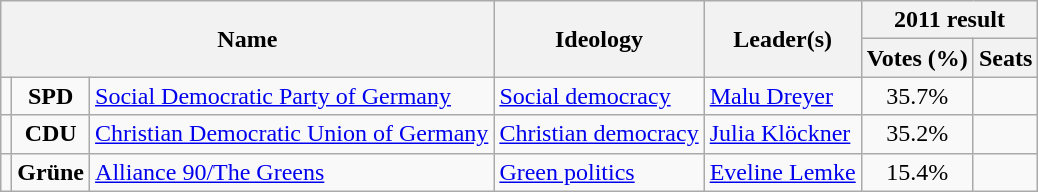<table class="wikitable">
<tr>
<th rowspan=2 colspan=3>Name</th>
<th rowspan=2>Ideology</th>
<th rowspan=2>Leader(s)</th>
<th colspan=2>2011 result</th>
</tr>
<tr>
<th>Votes (%)</th>
<th>Seats</th>
</tr>
<tr>
<td bgcolor=></td>
<td align=center><strong>SPD</strong></td>
<td><a href='#'>Social Democratic Party of Germany</a><br></td>
<td><a href='#'>Social democracy</a></td>
<td><a href='#'>Malu Dreyer</a></td>
<td align=center>35.7%</td>
<td></td>
</tr>
<tr>
<td bgcolor=></td>
<td align=center><strong>CDU</strong></td>
<td><a href='#'>Christian Democratic Union of Germany</a><br></td>
<td><a href='#'>Christian democracy</a></td>
<td><a href='#'>Julia Klöckner</a></td>
<td align=center>35.2%</td>
<td></td>
</tr>
<tr>
<td bgcolor=></td>
<td align=center><strong>Grüne</strong></td>
<td><a href='#'>Alliance 90/The Greens</a><br></td>
<td><a href='#'>Green politics</a></td>
<td><a href='#'>Eveline Lemke</a></td>
<td align=center>15.4%</td>
<td></td>
</tr>
</table>
